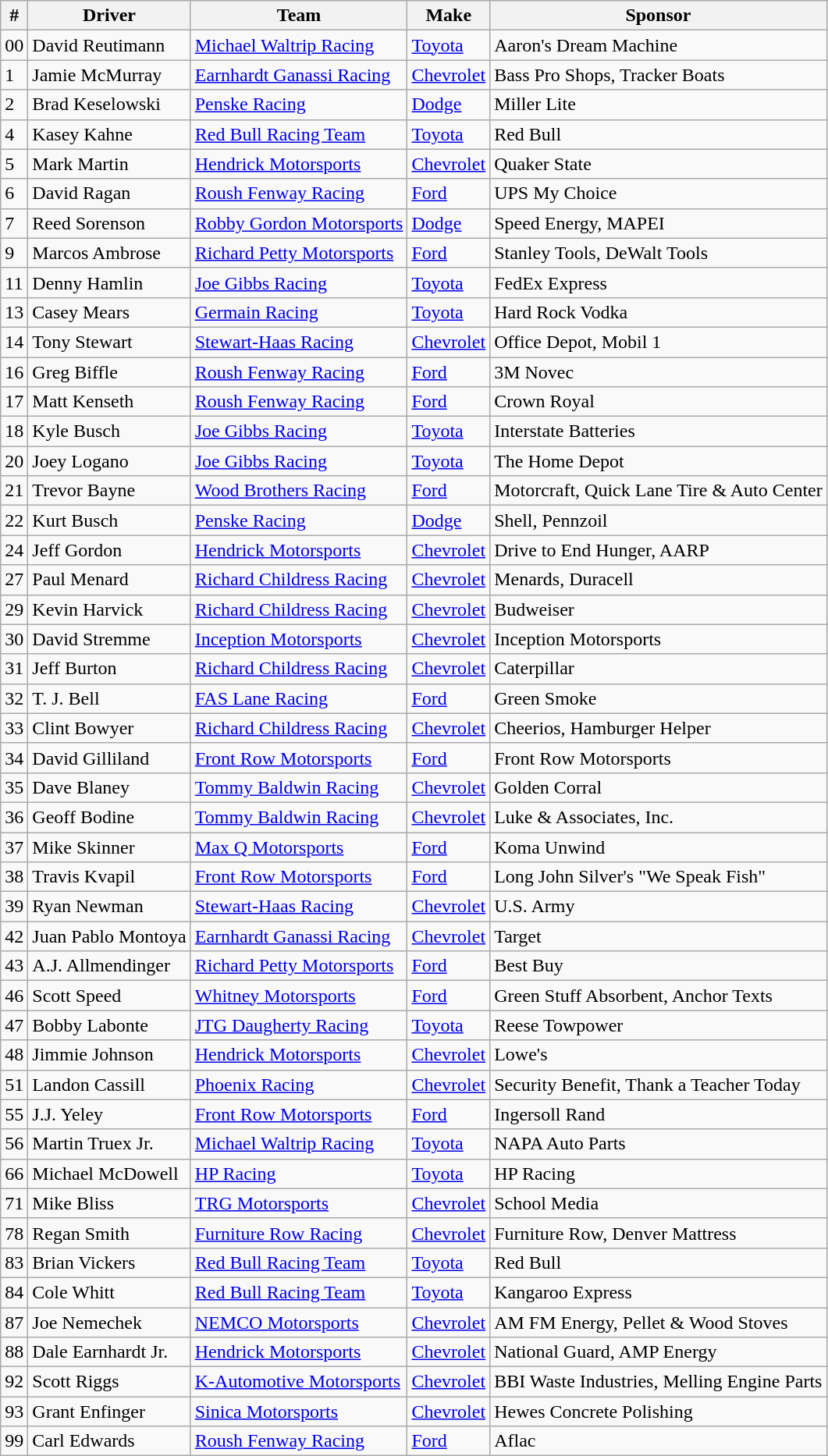<table class="wikitable">
<tr>
<th>#</th>
<th>Driver</th>
<th>Team</th>
<th>Make</th>
<th>Sponsor</th>
</tr>
<tr>
<td>00</td>
<td>David Reutimann</td>
<td><a href='#'>Michael Waltrip Racing</a></td>
<td><a href='#'>Toyota</a></td>
<td>Aaron's Dream Machine</td>
</tr>
<tr>
<td>1</td>
<td>Jamie McMurray</td>
<td><a href='#'>Earnhardt Ganassi Racing</a></td>
<td><a href='#'>Chevrolet</a></td>
<td>Bass Pro Shops, Tracker Boats</td>
</tr>
<tr>
<td>2</td>
<td>Brad Keselowski</td>
<td><a href='#'>Penske Racing</a></td>
<td><a href='#'>Dodge</a></td>
<td>Miller Lite</td>
</tr>
<tr>
<td>4</td>
<td>Kasey Kahne</td>
<td><a href='#'>Red Bull Racing Team</a></td>
<td><a href='#'>Toyota</a></td>
<td>Red Bull</td>
</tr>
<tr>
<td>5</td>
<td>Mark Martin</td>
<td><a href='#'>Hendrick Motorsports</a></td>
<td><a href='#'>Chevrolet</a></td>
<td>Quaker State</td>
</tr>
<tr>
<td>6</td>
<td>David Ragan</td>
<td><a href='#'>Roush Fenway Racing</a></td>
<td><a href='#'>Ford</a></td>
<td>UPS My Choice</td>
</tr>
<tr>
<td>7</td>
<td>Reed Sorenson</td>
<td><a href='#'>Robby Gordon Motorsports</a></td>
<td><a href='#'>Dodge</a></td>
<td>Speed Energy, MAPEI</td>
</tr>
<tr>
<td>9</td>
<td>Marcos Ambrose</td>
<td><a href='#'>Richard Petty Motorsports</a></td>
<td><a href='#'>Ford</a></td>
<td>Stanley Tools, DeWalt Tools</td>
</tr>
<tr>
<td>11</td>
<td>Denny Hamlin</td>
<td><a href='#'>Joe Gibbs Racing</a></td>
<td><a href='#'>Toyota</a></td>
<td>FedEx Express</td>
</tr>
<tr>
<td>13</td>
<td>Casey Mears</td>
<td><a href='#'>Germain Racing</a></td>
<td><a href='#'>Toyota</a></td>
<td>Hard Rock Vodka</td>
</tr>
<tr>
<td>14</td>
<td>Tony Stewart</td>
<td><a href='#'>Stewart-Haas Racing</a></td>
<td><a href='#'>Chevrolet</a></td>
<td>Office Depot, Mobil 1</td>
</tr>
<tr>
<td>16</td>
<td>Greg Biffle</td>
<td><a href='#'>Roush Fenway Racing</a></td>
<td><a href='#'>Ford</a></td>
<td>3M Novec</td>
</tr>
<tr>
<td>17</td>
<td>Matt Kenseth</td>
<td><a href='#'>Roush Fenway Racing</a></td>
<td><a href='#'>Ford</a></td>
<td>Crown Royal</td>
</tr>
<tr>
<td>18</td>
<td>Kyle Busch</td>
<td><a href='#'>Joe Gibbs Racing</a></td>
<td><a href='#'>Toyota</a></td>
<td>Interstate Batteries</td>
</tr>
<tr>
<td>20</td>
<td>Joey Logano</td>
<td><a href='#'>Joe Gibbs Racing</a></td>
<td><a href='#'>Toyota</a></td>
<td>The Home Depot</td>
</tr>
<tr>
<td>21</td>
<td>Trevor Bayne</td>
<td><a href='#'>Wood Brothers Racing</a></td>
<td><a href='#'>Ford</a></td>
<td>Motorcraft, Quick Lane Tire & Auto Center</td>
</tr>
<tr>
<td>22</td>
<td>Kurt Busch</td>
<td><a href='#'>Penske Racing</a></td>
<td><a href='#'>Dodge</a></td>
<td>Shell, Pennzoil</td>
</tr>
<tr>
<td>24</td>
<td>Jeff Gordon</td>
<td><a href='#'>Hendrick Motorsports</a></td>
<td><a href='#'>Chevrolet</a></td>
<td>Drive to End Hunger, AARP</td>
</tr>
<tr>
<td>27</td>
<td>Paul Menard</td>
<td><a href='#'>Richard Childress Racing</a></td>
<td><a href='#'>Chevrolet</a></td>
<td>Menards, Duracell</td>
</tr>
<tr>
<td>29</td>
<td>Kevin Harvick</td>
<td><a href='#'>Richard Childress Racing</a></td>
<td><a href='#'>Chevrolet</a></td>
<td>Budweiser</td>
</tr>
<tr>
<td>30</td>
<td>David Stremme</td>
<td><a href='#'>Inception Motorsports</a></td>
<td><a href='#'>Chevrolet</a></td>
<td>Inception Motorsports</td>
</tr>
<tr>
<td>31</td>
<td>Jeff Burton</td>
<td><a href='#'>Richard Childress Racing</a></td>
<td><a href='#'>Chevrolet</a></td>
<td>Caterpillar</td>
</tr>
<tr>
<td>32</td>
<td>T. J. Bell</td>
<td><a href='#'>FAS Lane Racing</a></td>
<td><a href='#'>Ford</a></td>
<td>Green Smoke</td>
</tr>
<tr>
<td>33</td>
<td>Clint Bowyer</td>
<td><a href='#'>Richard Childress Racing</a></td>
<td><a href='#'>Chevrolet</a></td>
<td>Cheerios, Hamburger Helper</td>
</tr>
<tr>
<td>34</td>
<td>David Gilliland</td>
<td><a href='#'>Front Row Motorsports</a></td>
<td><a href='#'>Ford</a></td>
<td>Front Row Motorsports</td>
</tr>
<tr>
<td>35</td>
<td>Dave Blaney</td>
<td><a href='#'>Tommy Baldwin Racing</a></td>
<td><a href='#'>Chevrolet</a></td>
<td>Golden Corral</td>
</tr>
<tr>
<td>36</td>
<td>Geoff Bodine</td>
<td><a href='#'>Tommy Baldwin Racing</a></td>
<td><a href='#'>Chevrolet</a></td>
<td>Luke & Associates, Inc.</td>
</tr>
<tr>
<td>37</td>
<td>Mike Skinner</td>
<td><a href='#'>Max Q Motorsports</a></td>
<td><a href='#'>Ford</a></td>
<td>Koma Unwind</td>
</tr>
<tr>
<td>38</td>
<td>Travis Kvapil</td>
<td><a href='#'>Front Row Motorsports</a></td>
<td><a href='#'>Ford</a></td>
<td>Long John Silver's "We Speak Fish"</td>
</tr>
<tr>
<td>39</td>
<td>Ryan Newman</td>
<td><a href='#'>Stewart-Haas Racing</a></td>
<td><a href='#'>Chevrolet</a></td>
<td>U.S. Army</td>
</tr>
<tr>
<td>42</td>
<td>Juan Pablo Montoya</td>
<td><a href='#'>Earnhardt Ganassi Racing</a></td>
<td><a href='#'>Chevrolet</a></td>
<td>Target</td>
</tr>
<tr>
<td>43</td>
<td>A.J. Allmendinger</td>
<td><a href='#'>Richard Petty Motorsports</a></td>
<td><a href='#'>Ford</a></td>
<td>Best Buy</td>
</tr>
<tr>
<td>46</td>
<td>Scott Speed</td>
<td><a href='#'>Whitney Motorsports</a></td>
<td><a href='#'>Ford</a></td>
<td>Green Stuff Absorbent, Anchor Texts</td>
</tr>
<tr>
<td>47</td>
<td>Bobby Labonte</td>
<td><a href='#'>JTG Daugherty Racing</a></td>
<td><a href='#'>Toyota</a></td>
<td>Reese Towpower</td>
</tr>
<tr>
<td>48</td>
<td>Jimmie Johnson</td>
<td><a href='#'>Hendrick Motorsports</a></td>
<td><a href='#'>Chevrolet</a></td>
<td>Lowe's</td>
</tr>
<tr>
<td>51</td>
<td>Landon Cassill</td>
<td><a href='#'>Phoenix Racing</a></td>
<td><a href='#'>Chevrolet</a></td>
<td>Security Benefit, Thank a Teacher Today</td>
</tr>
<tr>
<td>55</td>
<td>J.J. Yeley</td>
<td><a href='#'>Front Row Motorsports</a></td>
<td><a href='#'>Ford</a></td>
<td>Ingersoll Rand</td>
</tr>
<tr>
<td>56</td>
<td>Martin Truex Jr.</td>
<td><a href='#'>Michael Waltrip Racing</a></td>
<td><a href='#'>Toyota</a></td>
<td>NAPA Auto Parts</td>
</tr>
<tr>
<td>66</td>
<td>Michael McDowell</td>
<td><a href='#'>HP Racing</a></td>
<td><a href='#'>Toyota</a></td>
<td>HP Racing</td>
</tr>
<tr>
<td>71</td>
<td>Mike Bliss</td>
<td><a href='#'>TRG Motorsports</a></td>
<td><a href='#'>Chevrolet</a></td>
<td>School Media</td>
</tr>
<tr>
<td>78</td>
<td>Regan Smith</td>
<td><a href='#'>Furniture Row Racing</a></td>
<td><a href='#'>Chevrolet</a></td>
<td>Furniture Row, Denver Mattress</td>
</tr>
<tr>
<td>83</td>
<td>Brian Vickers</td>
<td><a href='#'>Red Bull Racing Team</a></td>
<td><a href='#'>Toyota</a></td>
<td>Red Bull</td>
</tr>
<tr>
<td>84</td>
<td>Cole Whitt</td>
<td><a href='#'>Red Bull Racing Team</a></td>
<td><a href='#'>Toyota</a></td>
<td>Kangaroo Express</td>
</tr>
<tr>
<td>87</td>
<td>Joe Nemechek</td>
<td><a href='#'>NEMCO Motorsports</a></td>
<td><a href='#'>Chevrolet</a></td>
<td>AM FM Energy, Pellet & Wood Stoves</td>
</tr>
<tr>
<td>88</td>
<td>Dale Earnhardt Jr.</td>
<td><a href='#'>Hendrick Motorsports</a></td>
<td><a href='#'>Chevrolet</a></td>
<td>National Guard, AMP Energy</td>
</tr>
<tr>
<td>92</td>
<td>Scott Riggs</td>
<td><a href='#'>K-Automotive Motorsports</a></td>
<td><a href='#'>Chevrolet</a></td>
<td>BBI Waste Industries, Melling Engine Parts</td>
</tr>
<tr>
<td>93</td>
<td>Grant Enfinger</td>
<td><a href='#'>Sinica Motorsports</a></td>
<td><a href='#'>Chevrolet</a></td>
<td>Hewes Concrete Polishing</td>
</tr>
<tr>
<td>99</td>
<td>Carl Edwards</td>
<td><a href='#'>Roush Fenway Racing</a></td>
<td><a href='#'>Ford</a></td>
<td>Aflac</td>
</tr>
</table>
